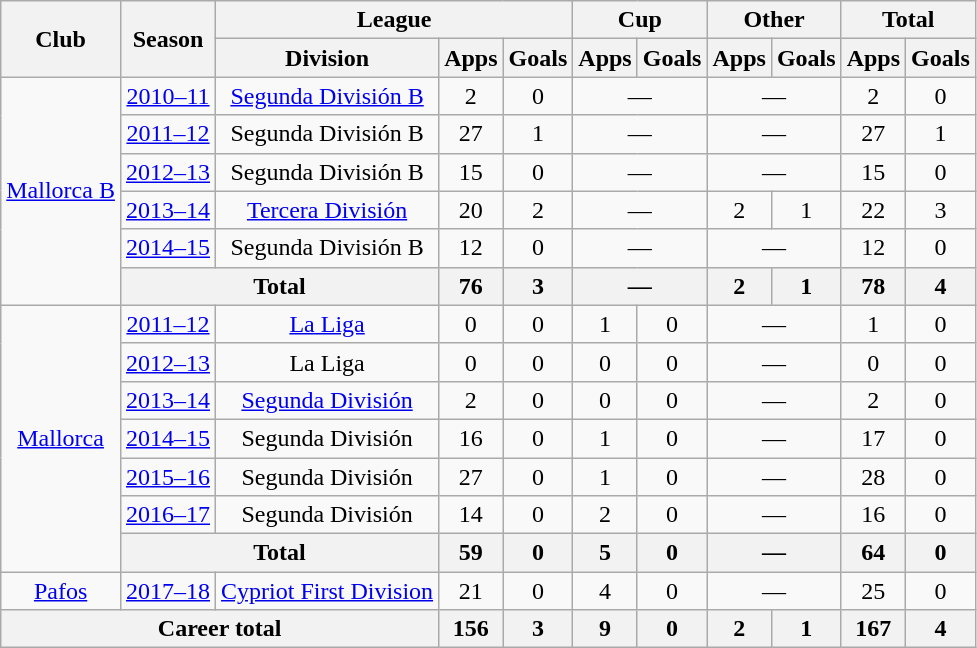<table class="wikitable" style="text-align: center;">
<tr>
<th rowspan="2">Club</th>
<th rowspan="2">Season</th>
<th colspan="3">League</th>
<th colspan="2">Cup</th>
<th colspan="2">Other</th>
<th colspan="2">Total</th>
</tr>
<tr>
<th>Division</th>
<th>Apps</th>
<th>Goals</th>
<th>Apps</th>
<th>Goals</th>
<th>Apps</th>
<th>Goals</th>
<th>Apps</th>
<th>Goals</th>
</tr>
<tr>
<td rowspan="6"><a href='#'>Mallorca B</a></td>
<td><a href='#'>2010–11</a></td>
<td><a href='#'>Segunda División B</a></td>
<td>2</td>
<td>0</td>
<td colspan="2">—</td>
<td colspan="2">—</td>
<td>2</td>
<td>0</td>
</tr>
<tr>
<td><a href='#'>2011–12</a></td>
<td>Segunda División B</td>
<td>27</td>
<td>1</td>
<td colspan="2">—</td>
<td colspan="2">—</td>
<td>27</td>
<td>1</td>
</tr>
<tr>
<td><a href='#'>2012–13</a></td>
<td>Segunda División B</td>
<td>15</td>
<td>0</td>
<td colspan="2">—</td>
<td colspan="2">—</td>
<td>15</td>
<td>0</td>
</tr>
<tr>
<td><a href='#'>2013–14</a></td>
<td><a href='#'>Tercera División</a></td>
<td>20</td>
<td>2</td>
<td colspan="2">—</td>
<td>2</td>
<td>1</td>
<td>22</td>
<td>3</td>
</tr>
<tr>
<td><a href='#'>2014–15</a></td>
<td>Segunda División B</td>
<td>12</td>
<td>0</td>
<td colspan="2">—</td>
<td colspan="2">—</td>
<td>12</td>
<td>0</td>
</tr>
<tr>
<th colspan="2">Total</th>
<th>76</th>
<th>3</th>
<th colspan="2">—</th>
<th>2</th>
<th>1</th>
<th>78</th>
<th>4</th>
</tr>
<tr>
<td rowspan="7"><a href='#'>Mallorca</a></td>
<td><a href='#'>2011–12</a></td>
<td><a href='#'>La Liga</a></td>
<td>0</td>
<td>0</td>
<td>1</td>
<td>0</td>
<td colspan="2">—</td>
<td>1</td>
<td>0</td>
</tr>
<tr>
<td><a href='#'>2012–13</a></td>
<td>La Liga</td>
<td>0</td>
<td>0</td>
<td>0</td>
<td>0</td>
<td colspan="2">—</td>
<td>0</td>
<td>0</td>
</tr>
<tr>
<td><a href='#'>2013–14</a></td>
<td><a href='#'>Segunda División</a></td>
<td>2</td>
<td>0</td>
<td>0</td>
<td>0</td>
<td colspan="2">—</td>
<td>2</td>
<td>0</td>
</tr>
<tr>
<td><a href='#'>2014–15</a></td>
<td>Segunda División</td>
<td>16</td>
<td>0</td>
<td>1</td>
<td>0</td>
<td colspan="2">—</td>
<td>17</td>
<td>0</td>
</tr>
<tr>
<td><a href='#'>2015–16</a></td>
<td>Segunda División</td>
<td>27</td>
<td>0</td>
<td>1</td>
<td>0</td>
<td colspan="2">—</td>
<td>28</td>
<td>0</td>
</tr>
<tr>
<td><a href='#'>2016–17</a></td>
<td>Segunda División</td>
<td>14</td>
<td>0</td>
<td>2</td>
<td>0</td>
<td colspan="2">—</td>
<td>16</td>
<td>0</td>
</tr>
<tr>
<th colspan="2">Total</th>
<th>59</th>
<th>0</th>
<th>5</th>
<th>0</th>
<th colspan="2">—</th>
<th>64</th>
<th>0</th>
</tr>
<tr>
<td><a href='#'>Pafos</a></td>
<td><a href='#'>2017–18</a></td>
<td><a href='#'>Cypriot First Division</a></td>
<td>21</td>
<td>0</td>
<td>4</td>
<td>0</td>
<td colspan="2">—</td>
<td>25</td>
<td>0</td>
</tr>
<tr>
<th colspan="3">Career total</th>
<th>156</th>
<th>3</th>
<th>9</th>
<th>0</th>
<th>2</th>
<th>1</th>
<th>167</th>
<th>4</th>
</tr>
</table>
